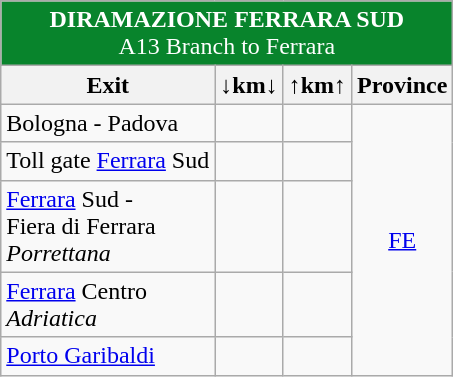<table class="wikitable">
<tr align="center" style="color: white;" bgcolor="#08842c">
<td colspan="6"><strong> DIRAMAZIONE FERRARA SUD</strong><br>A13 Branch to Ferrara</td>
</tr>
<tr>
<th><strong>Exit</strong></th>
<th align="center"><strong>↓km↓</strong></th>
<th align="center"><strong>↑km↑</strong></th>
<th align="center"><strong>Province</strong></th>
</tr>
<tr>
<td>  Bologna - Padova</td>
<td align="right"></td>
<td align="right"></td>
<td rowspan=5 align="center"><a href='#'>FE</a></td>
</tr>
<tr>
<td> Toll gate <a href='#'>Ferrara</a> Sud</td>
<td align="right"></td>
<td align="right"></td>
</tr>
<tr>
<td> <a href='#'>Ferrara</a> Sud - <br> Fiera di Ferrara<br> <em>Porrettana</em></td>
<td align="right"></td>
<td align="right"></td>
</tr>
<tr>
<td> <a href='#'>Ferrara</a> Centro <br> <em>Adriatica</em></td>
<td align="right"></td>
<td align="right"></td>
</tr>
<tr>
<td>  <a href='#'>Porto Garibaldi</a></td>
<td align="right"></td>
<td align="right"></td>
</tr>
</table>
